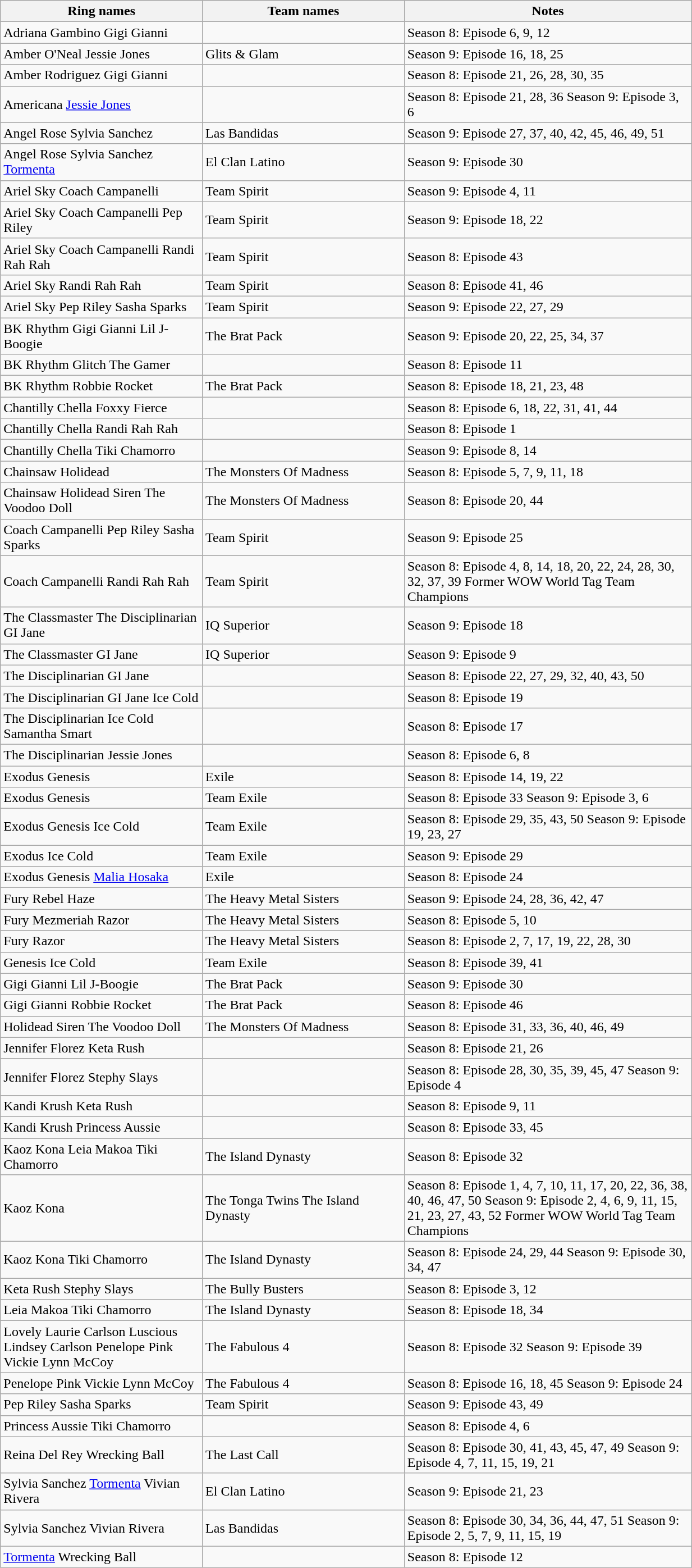<table class="wikitable sortable" style="width:65%;">
<tr>
<th width=19%>Ring names</th>
<th width=19%>Team names</th>
<th width="27%">Notes</th>
</tr>
<tr>
<td>Adriana Gambino  Gigi Gianni</td>
<td></td>
<td>Season 8: Episode 6, 9, 12</td>
</tr>
<tr>
<td>Amber O'Neal  Jessie Jones</td>
<td>Glits & Glam</td>
<td>Season 9: Episode 16, 18, 25</td>
</tr>
<tr>
<td>Amber Rodriguez  Gigi Gianni</td>
<td></td>
<td>Season 8: Episode 21, 26, 28, 30, 35</td>
</tr>
<tr>
<td>Americana  <a href='#'>Jessie Jones</a></td>
<td></td>
<td>Season 8: Episode 21, 28, 36  Season 9: Episode 3, 6</td>
</tr>
<tr>
<td>Angel Rose  Sylvia Sanchez</td>
<td>Las Bandidas</td>
<td>Season 9: Episode 27, 37, 40, 42, 45, 46, 49, 51</td>
</tr>
<tr>
<td>Angel Rose  Sylvia Sanchez  <a href='#'>Tormenta</a></td>
<td>El Clan Latino</td>
<td>Season 9: Episode 30</td>
</tr>
<tr>
<td>Ariel Sky  Coach Campanelli</td>
<td>Team Spirit</td>
<td>Season 9: Episode 4, 11</td>
</tr>
<tr>
<td>Ariel Sky  Coach Campanelli  Pep Riley</td>
<td>Team Spirit</td>
<td>Season 9: Episode 18, 22</td>
</tr>
<tr>
<td>Ariel Sky  Coach Campanelli  Randi Rah Rah</td>
<td>Team Spirit</td>
<td>Season 8: Episode 43</td>
</tr>
<tr>
<td>Ariel Sky  Randi Rah Rah</td>
<td>Team Spirit</td>
<td>Season 8: Episode 41, 46</td>
</tr>
<tr>
<td>Ariel Sky  Pep Riley  Sasha Sparks</td>
<td>Team Spirit</td>
<td>Season 9: Episode 22, 27, 29</td>
</tr>
<tr>
<td>BK Rhythm  Gigi Gianni  Lil J-Boogie</td>
<td>The Brat Pack</td>
<td>Season 9: Episode 20, 22, 25, 34, 37</td>
</tr>
<tr>
<td>BK Rhythm  Glitch The Gamer</td>
<td></td>
<td>Season 8: Episode 11</td>
</tr>
<tr>
<td>BK Rhythm  Robbie Rocket</td>
<td>The Brat Pack</td>
<td>Season 8: Episode 18, 21, 23, 48</td>
</tr>
<tr>
<td>Chantilly Chella  Foxxy Fierce</td>
<td></td>
<td>Season 8: Episode 6, 18, 22, 31, 41, 44</td>
</tr>
<tr>
<td>Chantilly Chella  Randi Rah Rah</td>
<td></td>
<td>Season 8: Episode 1</td>
</tr>
<tr>
<td>Chantilly Chella  Tiki Chamorro</td>
<td></td>
<td>Season 9: Episode 8, 14</td>
</tr>
<tr>
<td>Chainsaw  Holidead</td>
<td>The Monsters Of Madness</td>
<td>Season 8: Episode 5, 7, 9, 11, 18</td>
</tr>
<tr>
<td>Chainsaw  Holidead  Siren The Voodoo Doll</td>
<td>The Monsters Of Madness</td>
<td>Season 8: Episode 20, 44</td>
</tr>
<tr>
<td>Coach Campanelli  Pep Riley  Sasha Sparks</td>
<td>Team Spirit</td>
<td>Season 9: Episode 25</td>
</tr>
<tr>
<td>Coach Campanelli  Randi Rah Rah</td>
<td>Team Spirit</td>
<td>Season 8: Episode 4, 8, 14, 18, 20, 22, 24, 28, 30, 32, 37, 39  Former WOW World Tag Team Champions</td>
</tr>
<tr>
<td>The Classmaster  The Disciplinarian  GI Jane</td>
<td>IQ Superior</td>
<td>Season 9: Episode 18</td>
</tr>
<tr>
<td>The Classmaster  GI Jane</td>
<td>IQ Superior</td>
<td>Season 9: Episode 9</td>
</tr>
<tr>
<td>The Disciplinarian  GI Jane</td>
<td></td>
<td>Season 8: Episode 22, 27, 29, 32, 40, 43, 50</td>
</tr>
<tr>
<td>The Disciplinarian  GI Jane  Ice Cold</td>
<td></td>
<td>Season 8: Episode 19</td>
</tr>
<tr>
<td>The Disciplinarian  Ice Cold  Samantha Smart</td>
<td></td>
<td>Season 8: Episode 17</td>
</tr>
<tr>
<td>The Disciplinarian  Jessie Jones</td>
<td></td>
<td>Season 8: Episode 6, 8</td>
</tr>
<tr>
<td>Exodus  Genesis</td>
<td>Exile</td>
<td>Season 8: Episode 14, 19, 22</td>
</tr>
<tr>
<td>Exodus  Genesis</td>
<td>Team Exile</td>
<td>Season 8: Episode 33  Season 9: Episode 3, 6</td>
</tr>
<tr>
<td>Exodus  Genesis  Ice Cold</td>
<td>Team Exile</td>
<td>Season 8: Episode 29, 35, 43, 50  Season 9: Episode 19, 23, 27</td>
</tr>
<tr>
<td>Exodus  Ice Cold</td>
<td>Team Exile</td>
<td>Season 9: Episode 29</td>
</tr>
<tr>
<td>Exodus  Genesis  <a href='#'>Malia Hosaka</a></td>
<td>Exile</td>
<td>Season 8: Episode 24</td>
</tr>
<tr>
<td>Fury  Rebel Haze</td>
<td>The Heavy Metal Sisters</td>
<td>Season 9: Episode 24, 28, 36, 42, 47</td>
</tr>
<tr>
<td>Fury  Mezmeriah  Razor</td>
<td>The Heavy Metal Sisters</td>
<td>Season 8: Episode 5, 10</td>
</tr>
<tr>
<td>Fury  Razor</td>
<td>The Heavy Metal Sisters</td>
<td>Season 8: Episode 2, 7, 17, 19, 22, 28, 30</td>
</tr>
<tr>
<td>Genesis  Ice Cold</td>
<td>Team Exile</td>
<td>Season 8: Episode 39, 41</td>
</tr>
<tr>
<td>Gigi Gianni  Lil J-Boogie</td>
<td>The Brat Pack</td>
<td>Season 9: Episode 30</td>
</tr>
<tr>
<td>Gigi Gianni  Robbie Rocket</td>
<td>The Brat Pack</td>
<td>Season 8: Episode 46</td>
</tr>
<tr>
<td>Holidead  Siren The Voodoo Doll</td>
<td>The Monsters Of Madness</td>
<td>Season 8: Episode 31, 33, 36, 40, 46, 49</td>
</tr>
<tr>
<td>Jennifer Florez  Keta Rush</td>
<td></td>
<td>Season 8: Episode 21, 26</td>
</tr>
<tr>
<td>Jennifer Florez  Stephy Slays</td>
<td></td>
<td>Season 8: Episode 28, 30, 35, 39, 45, 47  Season 9: Episode 4</td>
</tr>
<tr>
<td>Kandi Krush  Keta Rush</td>
<td></td>
<td>Season 8: Episode 9, 11</td>
</tr>
<tr>
<td>Kandi Krush  Princess Aussie</td>
<td></td>
<td>Season 8: Episode 33, 45</td>
</tr>
<tr>
<td>Kaoz  Kona  Leia Makoa  Tiki Chamorro</td>
<td>The Island Dynasty</td>
<td>Season 8: Episode 32</td>
</tr>
<tr>
<td>Kaoz  Kona</td>
<td>The Tonga Twins  The Island Dynasty</td>
<td>Season 8: Episode 1, 4, 7, 10, 11, 17, 20, 22, 36, 38, 40, 46, 47, 50  Season 9: Episode 2, 4, 6, 9, 11, 15, 21, 23, 27, 43, 52  Former WOW World Tag Team Champions</td>
</tr>
<tr>
<td>Kaoz  Kona  Tiki Chamorro</td>
<td>The Island Dynasty</td>
<td>Season 8: Episode 24, 29, 44  Season 9: Episode 30, 34, 47</td>
</tr>
<tr>
<td>Keta Rush  Stephy Slays</td>
<td>The Bully Busters</td>
<td>Season 8: Episode 3, 12</td>
</tr>
<tr>
<td>Leia Makoa  Tiki Chamorro</td>
<td>The Island Dynasty</td>
<td>Season 8: Episode 18, 34</td>
</tr>
<tr>
<td>Lovely Laurie Carlson  Luscious Lindsey Carlson  Penelope Pink  Vickie Lynn McCoy</td>
<td>The Fabulous 4</td>
<td>Season 8: Episode 32  Season 9: Episode 39</td>
</tr>
<tr>
<td>Penelope Pink  Vickie Lynn McCoy</td>
<td>The Fabulous 4</td>
<td>Season 8: Episode 16, 18, 45  Season 9: Episode 24</td>
</tr>
<tr>
<td>Pep Riley  Sasha Sparks</td>
<td>Team Spirit</td>
<td>Season 9: Episode 43, 49</td>
</tr>
<tr>
<td>Princess Aussie  Tiki Chamorro</td>
<td></td>
<td>Season 8: Episode 4, 6</td>
</tr>
<tr>
<td>Reina Del Rey  Wrecking Ball</td>
<td>The Last Call</td>
<td>Season 8: Episode 30, 41, 43, 45, 47, 49  Season 9: Episode 4, 7, 11, 15, 19, 21</td>
</tr>
<tr>
<td>Sylvia Sanchez  <a href='#'>Tormenta</a>  Vivian Rivera</td>
<td>El Clan Latino</td>
<td>Season 9: Episode 21, 23</td>
</tr>
<tr>
<td>Sylvia Sanchez  Vivian Rivera</td>
<td>Las Bandidas</td>
<td>Season 8: Episode 30, 34, 36, 44, 47, 51  Season 9: Episode 2, 5, 7, 9, 11, 15, 19</td>
</tr>
<tr>
<td><a href='#'>Tormenta</a>  Wrecking Ball</td>
<td></td>
<td>Season 8: Episode 12</td>
</tr>
</table>
